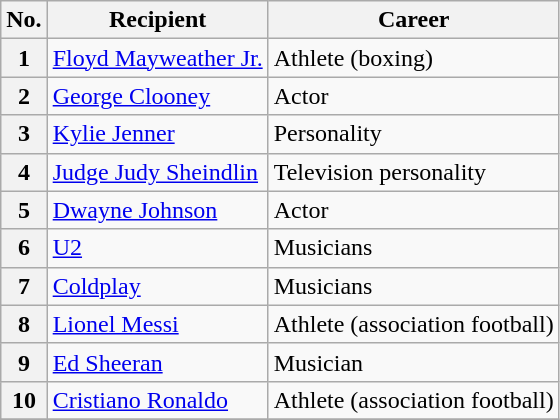<table class="wikitable plainrowheaders">
<tr>
<th scope="col">No.</th>
<th scope="col">Recipient</th>
<th scope="col">Career</th>
</tr>
<tr>
<th scope="row">1</th>
<td> <a href='#'>Floyd Mayweather Jr.</a></td>
<td>Athlete (boxing)</td>
</tr>
<tr>
<th scope="row">2</th>
<td> <a href='#'>George Clooney</a></td>
<td>Actor</td>
</tr>
<tr>
<th scope="row">3</th>
<td> <a href='#'>Kylie Jenner</a></td>
<td>Personality</td>
</tr>
<tr>
<th scope="row">4</th>
<td> <a href='#'>Judge Judy Sheindlin</a></td>
<td>Television personality</td>
</tr>
<tr>
<th scope="row">5</th>
<td> <a href='#'>Dwayne Johnson</a></td>
<td>Actor</td>
</tr>
<tr>
<th scope="row">6</th>
<td> <a href='#'>U2</a></td>
<td>Musicians</td>
</tr>
<tr>
<th scope="row">7</th>
<td> <a href='#'>Coldplay</a></td>
<td>Musicians</td>
</tr>
<tr>
<th scope="row">8</th>
<td> <a href='#'>Lionel Messi</a></td>
<td>Athlete (association football)</td>
</tr>
<tr>
<th scope="row">9</th>
<td> <a href='#'>Ed Sheeran</a></td>
<td>Musician</td>
</tr>
<tr>
<th scope="row">10</th>
<td> <a href='#'>Cristiano Ronaldo</a></td>
<td>Athlete (association football)</td>
</tr>
<tr>
</tr>
</table>
